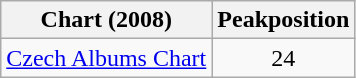<table class="wikitable">
<tr>
<th>Chart (2008)</th>
<th>Peakposition</th>
</tr>
<tr>
<td><a href='#'>Czech Albums Chart</a></td>
<td style="text-align:center;">24</td>
</tr>
</table>
